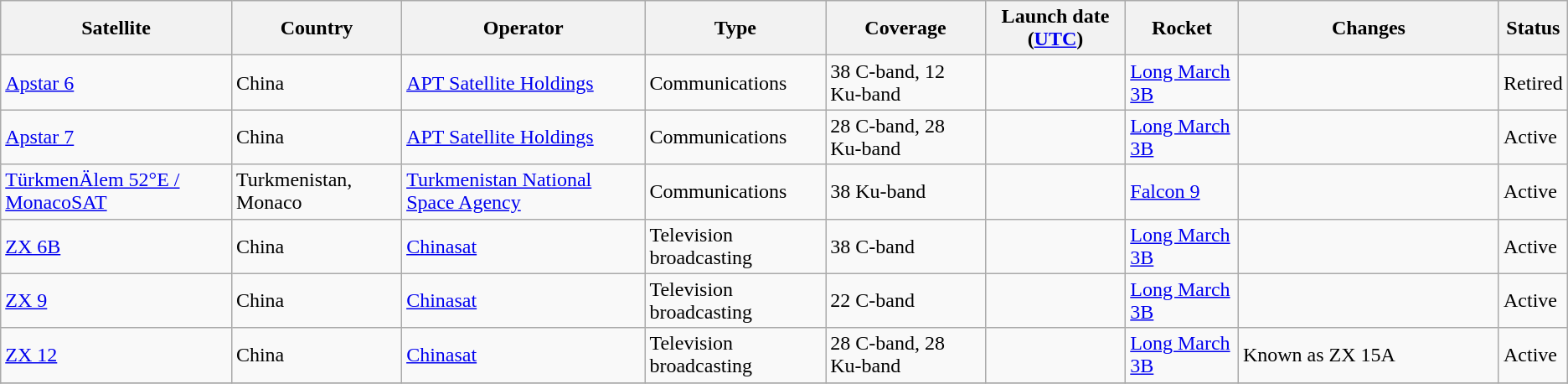<table class="wikitable sortable" border="1"}>
<tr>
<th>Satellite</th>
<th>Country</th>
<th>Operator</th>
<th>Type</th>
<th>Coverage </th>
<th>Launch date (<a href='#'>UTC</a>) </th>
<th>Rocket</th>
<th width="200pt">Changes</th>
<th>Status </th>
</tr>
<tr>
<td><a href='#'>Apstar 6</a></td>
<td>China</td>
<td><a href='#'>APT Satellite Holdings</a></td>
<td>Communications</td>
<td>38 C-band, 12 Ku-band</td>
<td></td>
<td><a href='#'>Long March 3B</a></td>
<td></td>
<td>Retired</td>
</tr>
<tr>
<td><a href='#'>Apstar 7</a></td>
<td>China</td>
<td><a href='#'>APT Satellite Holdings</a></td>
<td>Communications</td>
<td>28 C-band, 28 Ku-band</td>
<td></td>
<td><a href='#'>Long March 3B</a></td>
<td></td>
<td>Active</td>
</tr>
<tr>
<td><a href='#'>TürkmenÄlem 52°E / MonacoSAT</a></td>
<td>Turkmenistan, Monaco</td>
<td><a href='#'>Turkmenistan National Space Agency</a></td>
<td>Communications</td>
<td>38 Ku-band</td>
<td></td>
<td><a href='#'>Falcon 9</a></td>
<td></td>
<td>Active</td>
</tr>
<tr>
<td><a href='#'>ZX 6B</a></td>
<td>China</td>
<td><a href='#'>Chinasat</a></td>
<td>Television broadcasting</td>
<td>38 C-band</td>
<td></td>
<td><a href='#'>Long March 3B</a></td>
<td></td>
<td>Active</td>
</tr>
<tr>
<td><a href='#'>ZX 9</a></td>
<td>China</td>
<td><a href='#'>Chinasat</a></td>
<td>Television broadcasting</td>
<td>22 C-band</td>
<td></td>
<td><a href='#'>Long March 3B</a></td>
<td></td>
<td>Active</td>
</tr>
<tr>
<td><a href='#'>ZX 12</a></td>
<td>China</td>
<td><a href='#'>Chinasat</a></td>
<td>Television broadcasting</td>
<td>28 C-band, 28 Ku-band</td>
<td></td>
<td><a href='#'>Long March 3B</a></td>
<td>Known as ZX 15A</td>
<td>Active</td>
</tr>
<tr>
</tr>
</table>
